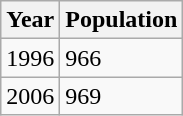<table class="wikitable">
<tr>
<th>Year</th>
<th>Population</th>
</tr>
<tr>
<td>1996</td>
<td>966</td>
</tr>
<tr>
<td>2006</td>
<td>969</td>
</tr>
</table>
